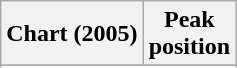<table class="wikitable sortable plainrowheaders" style="text-align:center">
<tr>
<th scope="col">Chart (2005)</th>
<th scope="col">Peak<br>position</th>
</tr>
<tr>
</tr>
<tr>
</tr>
</table>
